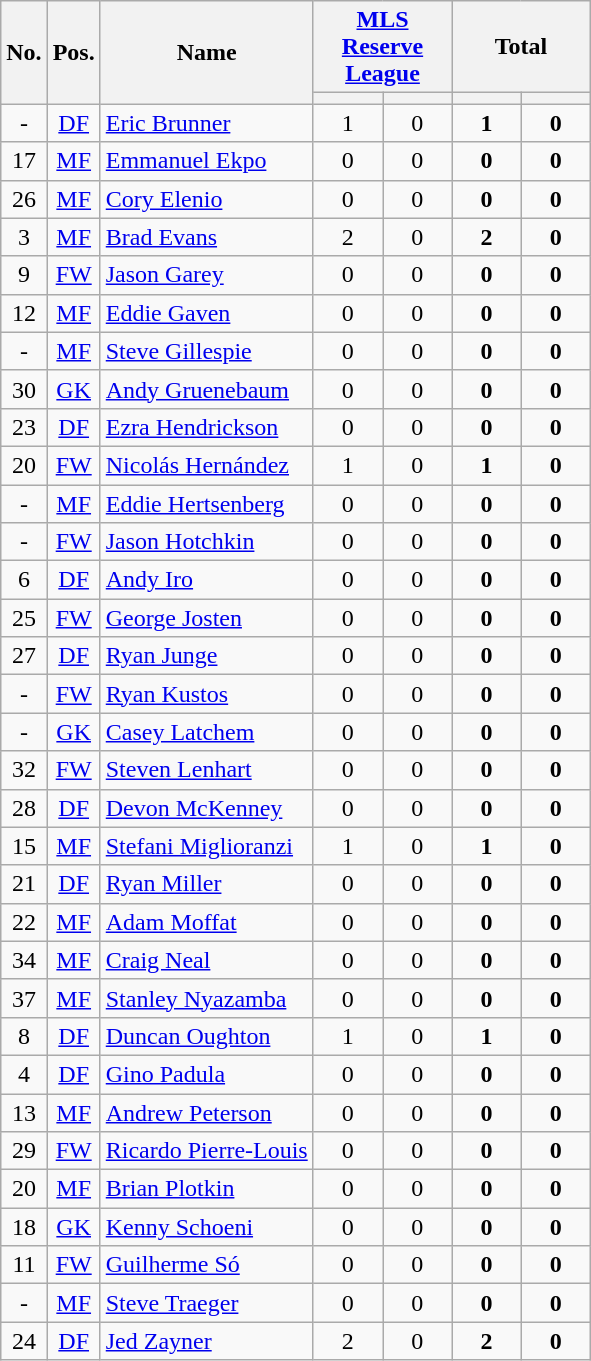<table class="wikitable sortable" style="text-align: center;">
<tr>
<th rowspan=2>No.</th>
<th rowspan=2>Pos.</th>
<th rowspan=2>Name</th>
<th colspan=2 style="width:85px;"><a href='#'>MLS Reserve League</a></th>
<th colspan=2 style="width:85px;"><strong>Total</strong></th>
</tr>
<tr>
<th></th>
<th></th>
<th></th>
<th></th>
</tr>
<tr>
<td>-</td>
<td><a href='#'>DF</a></td>
<td align=left> <a href='#'>Eric Brunner</a></td>
<td>1</td>
<td>0</td>
<td><strong>1</strong></td>
<td><strong>0</strong></td>
</tr>
<tr>
<td>17</td>
<td><a href='#'>MF</a></td>
<td align=left> <a href='#'>Emmanuel Ekpo</a></td>
<td>0</td>
<td>0</td>
<td><strong>0</strong></td>
<td><strong>0</strong></td>
</tr>
<tr>
<td>26</td>
<td><a href='#'>MF</a></td>
<td align=left> <a href='#'>Cory Elenio</a></td>
<td>0</td>
<td>0</td>
<td><strong>0</strong></td>
<td><strong>0</strong></td>
</tr>
<tr>
<td>3</td>
<td><a href='#'>MF</a></td>
<td align=left> <a href='#'>Brad Evans</a></td>
<td>2</td>
<td>0</td>
<td><strong>2</strong></td>
<td><strong>0</strong></td>
</tr>
<tr>
<td>9</td>
<td><a href='#'>FW</a></td>
<td align=left> <a href='#'>Jason Garey</a></td>
<td>0</td>
<td>0</td>
<td><strong>0</strong></td>
<td><strong>0</strong></td>
</tr>
<tr>
<td>12</td>
<td><a href='#'>MF</a></td>
<td align=left> <a href='#'>Eddie Gaven</a></td>
<td>0</td>
<td>0</td>
<td><strong>0</strong></td>
<td><strong>0</strong></td>
</tr>
<tr>
<td>-</td>
<td><a href='#'>MF</a></td>
<td align=left> <a href='#'>Steve Gillespie</a></td>
<td>0</td>
<td>0</td>
<td><strong>0</strong></td>
<td><strong>0</strong></td>
</tr>
<tr>
<td>30</td>
<td><a href='#'>GK</a></td>
<td align=left> <a href='#'>Andy Gruenebaum</a></td>
<td>0</td>
<td>0</td>
<td><strong>0</strong></td>
<td><strong>0</strong></td>
</tr>
<tr>
<td>23</td>
<td><a href='#'>DF</a></td>
<td align=left> <a href='#'>Ezra Hendrickson</a></td>
<td>0</td>
<td>0</td>
<td><strong>0</strong></td>
<td><strong>0</strong></td>
</tr>
<tr>
<td>20</td>
<td><a href='#'>FW</a></td>
<td align=left> <a href='#'>Nicolás Hernández</a></td>
<td>1</td>
<td>0</td>
<td><strong>1</strong></td>
<td><strong>0</strong></td>
</tr>
<tr>
<td>-</td>
<td><a href='#'>MF</a></td>
<td align=left> <a href='#'>Eddie Hertsenberg</a></td>
<td>0</td>
<td>0</td>
<td><strong>0</strong></td>
<td><strong>0</strong></td>
</tr>
<tr>
<td>-</td>
<td><a href='#'>FW</a></td>
<td align=left> <a href='#'>Jason Hotchkin</a></td>
<td>0</td>
<td>0</td>
<td><strong>0</strong></td>
<td><strong>0</strong></td>
</tr>
<tr>
<td>6</td>
<td><a href='#'>DF</a></td>
<td align=left> <a href='#'>Andy Iro</a></td>
<td>0</td>
<td>0</td>
<td><strong>0</strong></td>
<td><strong>0</strong></td>
</tr>
<tr>
<td>25</td>
<td><a href='#'>FW</a></td>
<td align=left> <a href='#'>George Josten</a></td>
<td>0</td>
<td>0</td>
<td><strong>0</strong></td>
<td><strong>0</strong></td>
</tr>
<tr>
<td>27</td>
<td><a href='#'>DF</a></td>
<td align=left> <a href='#'>Ryan Junge</a></td>
<td>0</td>
<td>0</td>
<td><strong>0</strong></td>
<td><strong>0</strong></td>
</tr>
<tr>
<td>-</td>
<td><a href='#'>FW</a></td>
<td align=left> <a href='#'>Ryan Kustos</a></td>
<td>0</td>
<td>0</td>
<td><strong>0</strong></td>
<td><strong>0</strong></td>
</tr>
<tr>
<td>-</td>
<td><a href='#'>GK</a></td>
<td align=left> <a href='#'>Casey Latchem</a></td>
<td>0</td>
<td>0</td>
<td><strong>0</strong></td>
<td><strong>0</strong></td>
</tr>
<tr>
<td>32</td>
<td><a href='#'>FW</a></td>
<td align=left> <a href='#'>Steven Lenhart</a></td>
<td>0</td>
<td>0</td>
<td><strong>0</strong></td>
<td><strong>0</strong></td>
</tr>
<tr>
<td>28</td>
<td><a href='#'>DF</a></td>
<td align=left> <a href='#'>Devon McKenney</a></td>
<td>0</td>
<td>0</td>
<td><strong>0</strong></td>
<td><strong>0</strong></td>
</tr>
<tr>
<td>15</td>
<td><a href='#'>MF</a></td>
<td align=left> <a href='#'>Stefani Miglioranzi</a></td>
<td>1</td>
<td>0</td>
<td><strong>1</strong></td>
<td><strong>0</strong></td>
</tr>
<tr>
<td>21</td>
<td><a href='#'>DF</a></td>
<td align=left> <a href='#'>Ryan Miller</a></td>
<td>0</td>
<td>0</td>
<td><strong>0</strong></td>
<td><strong>0</strong></td>
</tr>
<tr>
<td>22</td>
<td><a href='#'>MF</a></td>
<td align=left> <a href='#'>Adam Moffat</a></td>
<td>0</td>
<td>0</td>
<td><strong>0</strong></td>
<td><strong>0</strong></td>
</tr>
<tr>
<td>34</td>
<td><a href='#'>MF</a></td>
<td align=left> <a href='#'>Craig Neal</a></td>
<td>0</td>
<td>0</td>
<td><strong>0</strong></td>
<td><strong>0</strong></td>
</tr>
<tr>
<td>37</td>
<td><a href='#'>MF</a></td>
<td align=left> <a href='#'>Stanley Nyazamba</a></td>
<td>0</td>
<td>0</td>
<td><strong>0</strong></td>
<td><strong>0</strong></td>
</tr>
<tr>
<td>8</td>
<td><a href='#'>DF</a></td>
<td align=left> <a href='#'>Duncan Oughton</a></td>
<td>1</td>
<td>0</td>
<td><strong>1</strong></td>
<td><strong>0</strong></td>
</tr>
<tr>
<td>4</td>
<td><a href='#'>DF</a></td>
<td align=left> <a href='#'>Gino Padula</a></td>
<td>0</td>
<td>0</td>
<td><strong>0</strong></td>
<td><strong>0</strong></td>
</tr>
<tr>
<td>13</td>
<td><a href='#'>MF</a></td>
<td align=left> <a href='#'>Andrew Peterson</a></td>
<td>0</td>
<td>0</td>
<td><strong>0</strong></td>
<td><strong>0</strong></td>
</tr>
<tr>
<td>29</td>
<td><a href='#'>FW</a></td>
<td align=left> <a href='#'>Ricardo Pierre-Louis</a></td>
<td>0</td>
<td>0</td>
<td><strong>0</strong></td>
<td><strong>0</strong></td>
</tr>
<tr>
<td>20</td>
<td><a href='#'>MF</a></td>
<td align=left> <a href='#'>Brian Plotkin</a></td>
<td>0</td>
<td>0</td>
<td><strong>0</strong></td>
<td><strong>0</strong></td>
</tr>
<tr>
<td>18</td>
<td><a href='#'>GK</a></td>
<td align=left> <a href='#'>Kenny Schoeni</a></td>
<td>0</td>
<td>0</td>
<td><strong>0</strong></td>
<td><strong>0</strong></td>
</tr>
<tr>
<td>11</td>
<td><a href='#'>FW</a></td>
<td align=left> <a href='#'>Guilherme Só</a></td>
<td>0</td>
<td>0</td>
<td><strong>0</strong></td>
<td><strong>0</strong></td>
</tr>
<tr>
<td>-</td>
<td><a href='#'>MF</a></td>
<td align=left> <a href='#'>Steve Traeger</a></td>
<td>0</td>
<td>0</td>
<td><strong>0</strong></td>
<td><strong>0</strong></td>
</tr>
<tr>
<td>24</td>
<td><a href='#'>DF</a></td>
<td align=left> <a href='#'>Jed Zayner</a></td>
<td>2</td>
<td>0</td>
<td><strong>2</strong></td>
<td><strong>0</strong></td>
</tr>
</table>
